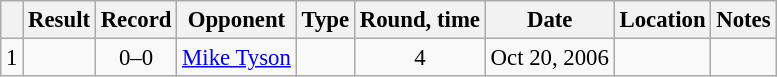<table class="wikitable" style="text-align:center; font-size:95%">
<tr>
<th></th>
<th>Result</th>
<th>Record</th>
<th>Opponent</th>
<th>Type</th>
<th>Round, time</th>
<th>Date</th>
<th>Location</th>
<th>Notes</th>
</tr>
<tr>
<td>1</td>
<td></td>
<td>0–0 </td>
<td style="text-align:left;"> <a href='#'>Mike Tyson</a></td>
<td></td>
<td>4</td>
<td>Oct 20, 2006</td>
<td style="text-align:left;"> </td>
<td style="text-align:left;"></td>
</tr>
</table>
